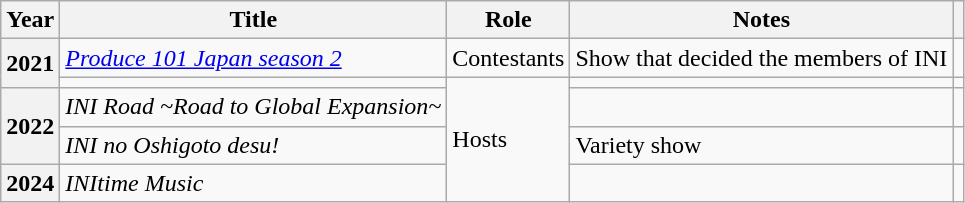<table class="wikitable sortable plainrowheaders">
<tr>
<th scope="col">Year</th>
<th scope="col">Title</th>
<th scope="col">Role</th>
<th scope="col">Notes</th>
<th scope="col" class="unsortable"></th>
</tr>
<tr>
<th scope="row" rowspan="2">2021</th>
<td><em><a href='#'>Produce 101 Japan season 2</a></em></td>
<td>Contestants</td>
<td>Show that decided the members of INI</td>
<td style="text-align:center"></td>
</tr>
<tr>
<td><em></em></td>
<td rowspan="4">Hosts</td>
<td></td>
<td style="text-align:center"></td>
</tr>
<tr>
<th scope="row" rowspan="2">2022</th>
<td><em>INI Road ~Road to Global Expansion~</em></td>
<td></td>
<td style="text-align:center"></td>
</tr>
<tr>
<td><em>INI no Oshigoto desu!</em></td>
<td>Variety show</td>
<td style="text-align:center"></td>
</tr>
<tr>
<th scope="row">2024</th>
<td><em>INItime Music</em></td>
<td></td>
<td style="text-align:center"></td>
</tr>
</table>
